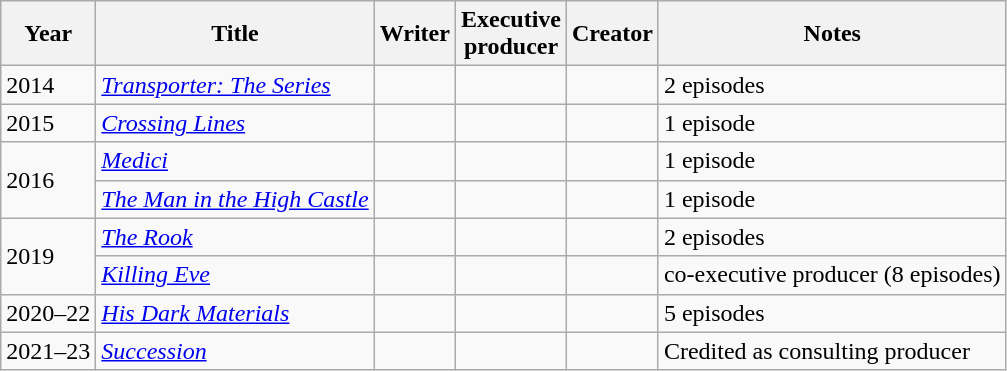<table class="wikitable">
<tr>
<th>Year</th>
<th>Title</th>
<th>Writer</th>
<th>Executive<br>producer</th>
<th>Creator</th>
<th>Notes</th>
</tr>
<tr>
<td>2014</td>
<td><em><a href='#'>Transporter: The Series</a></em></td>
<td></td>
<td></td>
<td></td>
<td>2 episodes</td>
</tr>
<tr>
<td>2015</td>
<td><em><a href='#'>Crossing Lines</a></em></td>
<td></td>
<td></td>
<td></td>
<td>1 episode</td>
</tr>
<tr>
<td rowspan="2">2016</td>
<td><em><a href='#'>Medici</a></em></td>
<td></td>
<td></td>
<td></td>
<td>1 episode</td>
</tr>
<tr>
<td><em><a href='#'>The Man in the High Castle</a></em></td>
<td></td>
<td></td>
<td></td>
<td>1 episode</td>
</tr>
<tr>
<td rowspan="2">2019</td>
<td><em><a href='#'>The Rook</a></em></td>
<td></td>
<td></td>
<td></td>
<td>2 episodes</td>
</tr>
<tr>
<td><em><a href='#'>Killing Eve</a></em></td>
<td></td>
<td></td>
<td></td>
<td>co-executive producer (8 episodes)</td>
</tr>
<tr>
<td>2020–22</td>
<td><em><a href='#'>His Dark Materials</a></em></td>
<td></td>
<td></td>
<td></td>
<td>5 episodes</td>
</tr>
<tr>
<td>2021–23</td>
<td><em><a href='#'>Succession</a></em></td>
<td></td>
<td></td>
<td></td>
<td>Credited as consulting producer</td>
</tr>
</table>
